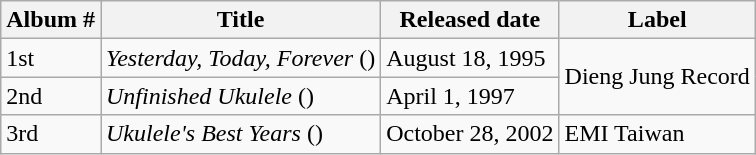<table class="wikitable">
<tr>
<th>Album #</th>
<th>Title</th>
<th>Released date</th>
<th>Label</th>
</tr>
<tr>
<td>1st</td>
<td><em>Yesterday, Today, Forever</em> ()</td>
<td>August 18, 1995</td>
<td rowspan=2>Dieng Jung Record</td>
</tr>
<tr>
<td>2nd</td>
<td><em>Unfinished Ukulele</em> ()</td>
<td>April 1, 1997</td>
</tr>
<tr>
<td>3rd</td>
<td><em>Ukulele's Best Years</em> ()</td>
<td>October 28, 2002</td>
<td>EMI Taiwan</td>
</tr>
</table>
